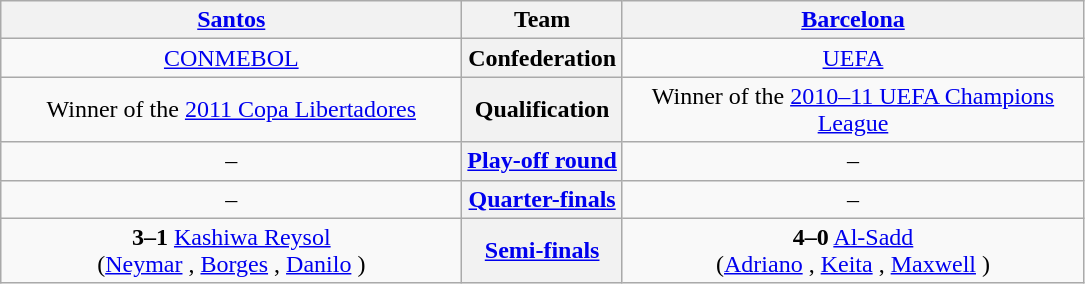<table class="wikitable">
<tr>
<th width=300> <a href='#'>Santos</a></th>
<th>Team</th>
<th width=300> <a href='#'>Barcelona</a></th>
</tr>
<tr>
<td align=center><a href='#'>CONMEBOL</a></td>
<th>Confederation</th>
<td align=center><a href='#'>UEFA</a></td>
</tr>
<tr>
<td align=center>Winner of the <a href='#'>2011 Copa Libertadores</a></td>
<th>Qualification</th>
<td align=center>Winner of the <a href='#'>2010–11 UEFA Champions League</a></td>
</tr>
<tr>
<td align=center>–</td>
<th><a href='#'>Play-off round</a></th>
<td align=center>–</td>
</tr>
<tr>
<td align=center>–</td>
<th><a href='#'>Quarter-finals</a></th>
<td align=center>–</td>
</tr>
<tr>
<td align=center><strong>3–1</strong>  <a href='#'>Kashiwa Reysol</a><br>(<a href='#'>Neymar</a> , <a href='#'>Borges</a> , <a href='#'>Danilo</a> )</td>
<th><a href='#'>Semi-finals</a></th>
<td align=center><strong>4–0</strong>  <a href='#'>Al-Sadd</a><br>(<a href='#'>Adriano</a> , <a href='#'>Keita</a> , <a href='#'>Maxwell</a> )</td>
</tr>
</table>
